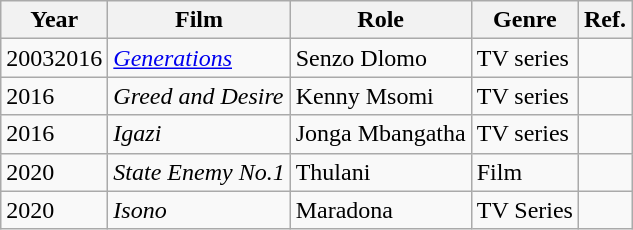<table class="wikitable">
<tr>
<th>Year</th>
<th>Film</th>
<th>Role</th>
<th>Genre</th>
<th>Ref.</th>
</tr>
<tr>
<td>20032016</td>
<td><em><a href='#'>Generations</a></em></td>
<td>Senzo Dlomo</td>
<td>TV series</td>
<td></td>
</tr>
<tr>
<td>2016</td>
<td><em>Greed and Desire</em></td>
<td>Kenny Msomi</td>
<td>TV series</td>
<td></td>
</tr>
<tr>
<td>2016</td>
<td><em>Igazi</em></td>
<td>Jonga Mbangatha</td>
<td>TV series</td>
<td></td>
</tr>
<tr>
<td>2020</td>
<td><em>State Enemy No.1</em></td>
<td>Thulani</td>
<td>Film</td>
<td></td>
</tr>
<tr>
<td>2020</td>
<td><em>Isono</em></td>
<td>Maradona</td>
<td>TV Series</td>
<td></td>
</tr>
</table>
